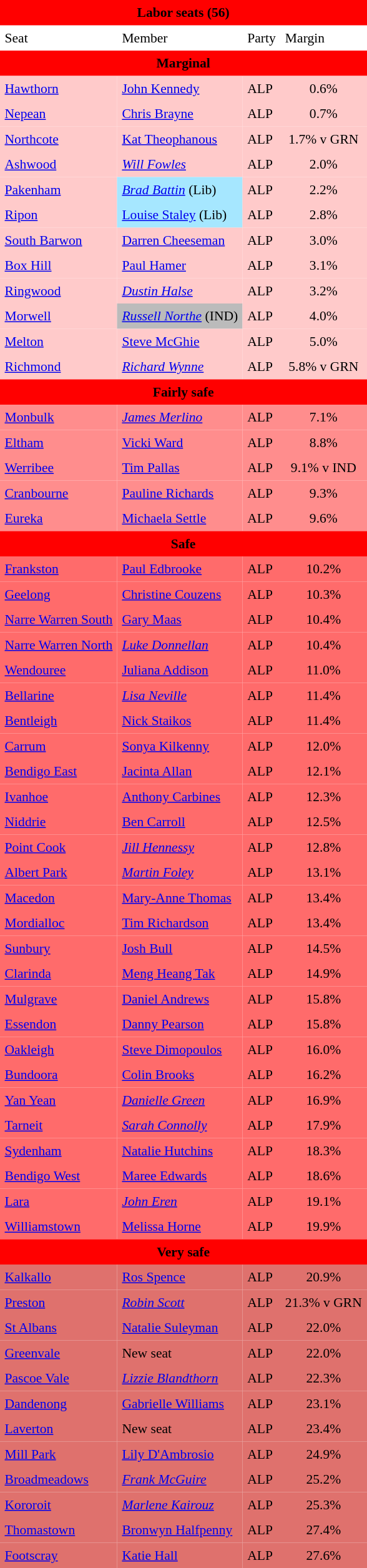<table class="wiktable "toccolours" cellpadding="5" cellspacing="0" style="float:left; margin-right:.5em; margin-top:.4em; font-size:90%">
<tr>
<td colspan="4" style="text-align:center; background:red;"><span><strong>Labor seats (56)</strong></span></td>
</tr>
<tr>
<td>Seat</td>
<td>Member</td>
<td>Party</td>
<td>Margin</td>
</tr>
<tr>
<td colspan="4" style="text-align:center; background:red;"><span><strong>Marginal</strong></span></td>
</tr>
<tr>
<td style="text-align:left; background:#FFCACA;"><a href='#'>Hawthorn</a></td>
<td style="text-align:left; background:#FFCACA;"><a href='#'>John Kennedy</a></td>
<td style="text-align:left; background:#FFCACA;">ALP</td>
<td style="text-align:center; background:#FFCACA;">0.6%</td>
</tr>
<tr>
<td style="text-align:left; background:#FFCACA;"><a href='#'>Nepean</a></td>
<td style="text-align:left; background:#FFCACA;"><a href='#'>Chris Brayne</a></td>
<td style="text-align:left; background:#FFCACA;">ALP</td>
<td style="text-align:center; background:#FFCACA;">0.7%</td>
</tr>
<tr>
<td style="text-align:left; background:#FFCACA;"><a href='#'>Northcote</a></td>
<td style="text-align:left; background:#FFCACA;"><a href='#'>Kat Theophanous</a></td>
<td style="text-align:left; background:#FFCACA;">ALP</td>
<td style="text-align:center; background:#FFCACA;">1.7% v GRN</td>
</tr>
<tr>
<td style="text-align:left; background:#FFCACA;"><a href='#'>Ashwood</a></td>
<td style="text-align:left; background:#FFCACA;"><em><a href='#'>Will Fowles</a></em></td>
<td style="text-align:left; background:#FFCACA;">ALP</td>
<td style="text-align:center; background:#FFCACA;">2.0%</td>
</tr>
<tr>
<td style="text-align:left; background:#FFCACA;"><a href='#'>Pakenham</a></td>
<td style="text-align:left; background:#A6E7FF;"><em><a href='#'>Brad Battin</a></em> (Lib)</td>
<td style="text-align:left; background:#FFCACA;">ALP</td>
<td style="text-align:center; background:#FFCACA;">2.2%</td>
</tr>
<tr>
<td style="text-align:left; background:#FFCACA;"><a href='#'>Ripon</a></td>
<td style="text-align:left; background:#A6E7FF;"><a href='#'>Louise Staley</a> (Lib)</td>
<td style="text-align:left; background:#FFCACA;">ALP</td>
<td style="text-align:center; background:#FFCACA;">2.8%</td>
</tr>
<tr>
<td style="text-align:left; background:#FFCACA;"><a href='#'>South Barwon</a></td>
<td style="text-align:left; background:#FFCACA;"><a href='#'>Darren Cheeseman</a></td>
<td style="text-align:left; background:#FFCACA;">ALP</td>
<td style="text-align:center; background:#FFCACA;">3.0%</td>
</tr>
<tr>
<td style="text-align:left; background:#FFCACA;"><a href='#'>Box Hill</a></td>
<td style="text-align:left; background:#FFCACA;"><a href='#'>Paul Hamer</a></td>
<td style="text-align:left; background:#FFCACA;">ALP</td>
<td style="text-align:center; background:#FFCACA;">3.1%</td>
</tr>
<tr>
<td style="text-align:left; background:#FFCACA;"><a href='#'>Ringwood</a></td>
<td style="text-align:left; background:#FFCACA;"><em><a href='#'>Dustin Halse</a></em></td>
<td style="text-align:left; background:#FFCACA;">ALP</td>
<td style="text-align:center; background:#FFCACA;">3.2%</td>
</tr>
<tr>
<td style="text-align:left; background:#FFCACA;"><a href='#'>Morwell</a></td>
<td style="text-align:left; background:#BBBBBB;"><em><a href='#'>Russell Northe</a></em> (IND)</td>
<td style="text-align:left; background:#FFCACA;">ALP</td>
<td style="text-align:center; background:#FFCACA;">4.0%</td>
</tr>
<tr>
<td style="text-align:left; background:#FFCACA;"><a href='#'>Melton</a></td>
<td style="text-align:left; background:#FFCACA;"><a href='#'>Steve McGhie</a></td>
<td style="text-align:left; background:#FFCACA;">ALP</td>
<td style="text-align:center; background:#FFCACA;">5.0%</td>
</tr>
<tr>
<td style="text-align:left; background:#FFCACA;"><a href='#'>Richmond</a></td>
<td style="text-align:left; background:#FFCACA;"><em><a href='#'>Richard Wynne</a></em></td>
<td style="text-align:left; background:#FFCACA;">ALP</td>
<td style="text-align:center; background:#FFCACA;">5.8% v GRN</td>
</tr>
<tr>
<td colspan="4" style="text-align:center; background:red;"><span><strong>Fairly safe</strong></span></td>
</tr>
<tr>
<td style="text-align:left; background:#FF8D8D;"><a href='#'>Monbulk</a></td>
<td style="text-align:left; background:#FF8D8D;"><em><a href='#'>James Merlino</a></em></td>
<td style="text-align:left; background:#FF8D8D;">ALP</td>
<td style="text-align:center; background:#FF8D8D;">7.1%</td>
</tr>
<tr>
<td style="text-align:left; background:#FF8D8D;"><a href='#'>Eltham</a></td>
<td style="text-align:left; background:#FF8D8D;"><a href='#'>Vicki Ward</a></td>
<td style="text-align:left; background:#FF8D8D;">ALP</td>
<td style="text-align:center; background:#FF8D8D;">8.8%</td>
</tr>
<tr>
<td style="text-align:left; background:#FF8D8D;"><a href='#'>Werribee</a></td>
<td style="text-align:left; background:#FF8D8D;"><a href='#'>Tim Pallas</a></td>
<td style="text-align:left; background:#FF8D8D;">ALP</td>
<td style="text-align:center; background:#FF8D8D;">9.1% v IND</td>
</tr>
<tr>
<td style="text-align:left; background:#FF8D8D;"><a href='#'>Cranbourne</a></td>
<td style="text-align:left; background:#FF8D8D;"><a href='#'>Pauline Richards</a></td>
<td style="text-align:left; background:#FF8D8D;">ALP</td>
<td style="text-align:center; background:#FF8D8D;">9.3%</td>
</tr>
<tr>
<td style="text-align:left; background:#FF8D8D;"><a href='#'>Eureka</a></td>
<td style="text-align:left; background:#FF8D8D;"><a href='#'>Michaela Settle</a></td>
<td style="text-align:left; background:#FF8D8D;">ALP</td>
<td style="text-align:center; background:#FF8D8D;">9.6%</td>
</tr>
<tr>
<td colspan="4" style="text-align:center; background:red;"><span><strong>Safe</strong></span></td>
</tr>
<tr>
<td style="text-align:left; background:#FF6B6B;"><a href='#'>Frankston</a></td>
<td style="text-align:left; background:#FF6B6B;"><a href='#'>Paul Edbrooke</a></td>
<td style="text-align:left; background:#FF6B6B;">ALP</td>
<td style="text-align:center; background:#FF6B6B;">10.2%</td>
</tr>
<tr>
<td style="text-align:left; background:#FF6B6B;"><a href='#'>Geelong</a></td>
<td style="text-align:left; background:#FF6B6B;"><a href='#'>Christine Couzens</a></td>
<td style="text-align:left; background:#FF6B6B;">ALP</td>
<td style="text-align:center; background:#FF6B6B;">10.3%</td>
</tr>
<tr>
<td style="text-align:left; background:#FF6B6B;"><a href='#'>Narre Warren South</a></td>
<td style="text-align:left; background:#FF6B6B;"><a href='#'>Gary Maas</a></td>
<td style="text-align:left; background:#FF6B6B;">ALP</td>
<td style="text-align:center; background:#FF6B6B;">10.4%</td>
</tr>
<tr>
<td style="text-align:left; background:#FF6B6B;"><a href='#'>Narre Warren North</a></td>
<td style="text-align:left; background:#FF6B6B;"><em><a href='#'>Luke Donnellan</a></em></td>
<td style="text-align:left; background:#FF6B6B;">ALP</td>
<td style="text-align:center; background:#FF6B6B;">10.4%</td>
</tr>
<tr>
<td style="text-align:left; background:#FF6B6B;"><a href='#'>Wendouree</a></td>
<td style="text-align:left; background:#FF6B6B;"><a href='#'>Juliana Addison</a></td>
<td style="text-align:left; background:#FF6B6B;">ALP</td>
<td style="text-align:center; background:#FF6B6B;">11.0%</td>
</tr>
<tr>
<td style="text-align:left; background:#FF6B6B;"><a href='#'>Bellarine</a></td>
<td style="text-align:left; background:#FF6B6B;"><em><a href='#'>Lisa Neville</a></em></td>
<td style="text-align:left; background:#FF6B6B;">ALP</td>
<td style="text-align:center; background:#FF6B6B;">11.4%</td>
</tr>
<tr>
<td style="text-align:left; background:#FF6B6B;"><a href='#'>Bentleigh</a></td>
<td style="text-align:left; background:#FF6B6B;"><a href='#'>Nick Staikos</a></td>
<td style="text-align:left; background:#FF6B6B;">ALP</td>
<td style="text-align:center; background:#FF6B6B;">11.4%</td>
</tr>
<tr>
<td style="text-align:left; background:#FF6B6B;"><a href='#'>Carrum</a></td>
<td style="text-align:left; background:#FF6B6B;"><a href='#'>Sonya Kilkenny</a></td>
<td style="text-align:left; background:#FF6B6B;">ALP</td>
<td style="text-align:center; background:#FF6B6B;">12.0%</td>
</tr>
<tr>
<td style="text-align:left; background:#FF6B6B;"><a href='#'>Bendigo East</a></td>
<td style="text-align:left; background:#FF6B6B;"><a href='#'>Jacinta Allan</a></td>
<td style="text-align:left; background:#FF6B6B;">ALP</td>
<td style="text-align:center; background:#FF6B6B;">12.1%</td>
</tr>
<tr>
<td style="text-align:left; background:#FF6B6B;"><a href='#'>Ivanhoe</a></td>
<td style="text-align:left; background:#FF6B6B;"><a href='#'>Anthony Carbines</a></td>
<td style="text-align:left; background:#FF6B6B;">ALP</td>
<td style="text-align:center; background:#FF6B6B;">12.3%</td>
</tr>
<tr>
<td style="text-align:left; background:#FF6B6B;"><a href='#'>Niddrie</a></td>
<td style="text-align:left; background:#FF6B6B;"><a href='#'>Ben Carroll</a></td>
<td style="text-align:left; background:#FF6B6B;">ALP</td>
<td style="text-align:center; background:#FF6B6B;">12.5%</td>
</tr>
<tr>
<td style="text-align:left; background:#FF6B6B;"><a href='#'>Point Cook</a></td>
<td style="text-align:left; background:#FF6B6B;"><em><a href='#'>Jill Hennessy</a></em></td>
<td style="text-align:left; background:#FF6B6B;">ALP</td>
<td style="text-align:center; background:#FF6B6B;">12.8%</td>
</tr>
<tr>
<td style="text-align:left; background:#FF6B6B;"><a href='#'>Albert Park</a></td>
<td style="text-align:left; background:#FF6B6B;"><em><a href='#'>Martin Foley</a></em></td>
<td style="text-align:left; background:#FF6B6B;">ALP</td>
<td style="text-align:center; background:#FF6B6B;">13.1%</td>
</tr>
<tr>
<td style="text-align:left; background:#FF6B6B;"><a href='#'>Macedon</a></td>
<td style="text-align:left; background:#FF6B6B;"><a href='#'>Mary-Anne Thomas</a></td>
<td style="text-align:left; background:#FF6B6B;">ALP</td>
<td style="text-align:center; background:#FF6B6B;">13.4%</td>
</tr>
<tr>
<td style="text-align:left; background:#FF6B6B;"><a href='#'>Mordialloc</a></td>
<td style="text-align:left; background:#FF6B6B;"><a href='#'>Tim Richardson</a></td>
<td style="text-align:left; background:#FF6B6B;">ALP</td>
<td style="text-align:center; background:#FF6B6B;">13.4%</td>
</tr>
<tr>
<td style="text-align:left; background:#FF6B6B;"><a href='#'>Sunbury</a></td>
<td style="text-align:left; background:#FF6B6B;"><a href='#'>Josh Bull</a></td>
<td style="text-align:left; background:#FF6B6B;">ALP</td>
<td style="text-align:center; background:#FF6B6B;">14.5%</td>
</tr>
<tr>
<td style="text-align:left; background:#FF6B6B;"><a href='#'>Clarinda</a></td>
<td style="text-align:left; background:#FF6B6B;"><a href='#'>Meng Heang Tak</a></td>
<td style="text-align:left; background:#FF6B6B;">ALP</td>
<td style="text-align:center; background:#FF6B6B;">14.9%</td>
</tr>
<tr>
<td style="text-align:left; background:#FF6B6B;"><a href='#'>Mulgrave</a></td>
<td style="text-align:left; background:#FF6B6B;"><a href='#'>Daniel Andrews</a></td>
<td style="text-align:left; background:#FF6B6B;">ALP</td>
<td style="text-align:center; background:#FF6B6B;">15.8%</td>
</tr>
<tr>
<td style="text-align:left; background:#FF6B6B;"><a href='#'>Essendon</a></td>
<td style="text-align:left; background:#FF6B6B;"><a href='#'>Danny Pearson</a></td>
<td style="text-align:left; background:#FF6B6B;">ALP</td>
<td style="text-align:center; background:#FF6B6B;">15.8%</td>
</tr>
<tr>
<td style="text-align:left; background:#FF6B6B;"><a href='#'>Oakleigh</a></td>
<td style="text-align:left; background:#FF6B6B;"><a href='#'>Steve Dimopoulos</a></td>
<td style="text-align:left; background:#FF6B6B;">ALP</td>
<td style="text-align:center; background:#FF6B6B;">16.0%</td>
</tr>
<tr>
<td style="text-align:left; background:#FF6B6B;"><a href='#'>Bundoora</a></td>
<td style="text-align:left; background:#FF6B6B;"><a href='#'>Colin Brooks</a></td>
<td style="text-align:left; background:#FF6B6B;">ALP</td>
<td style="text-align:center; background:#FF6B6B;">16.2%</td>
</tr>
<tr>
<td style="text-align:left; background:#FF6B6B;"><a href='#'>Yan Yean</a></td>
<td style="text-align:left; background:#FF6B6B;"><em><a href='#'>Danielle Green</a></em></td>
<td style="text-align:left; background:#FF6B6B;">ALP</td>
<td style="text-align:center; background:#FF6B6B;">16.9%</td>
</tr>
<tr>
<td style="text-align:left; background:#FF6B6B;"><a href='#'>Tarneit</a></td>
<td style="text-align:left; background:#FF6B6B;"><em><a href='#'>Sarah Connolly</a></em></td>
<td style="text-align:left; background:#FF6B6B;">ALP</td>
<td style="text-align:center; background:#FF6B6B;">17.9%</td>
</tr>
<tr>
<td style="text-align:left; background:#FF6B6B;"><a href='#'>Sydenham</a></td>
<td style="text-align:left; background:#FF6B6B;"><a href='#'>Natalie Hutchins</a></td>
<td style="text-align:left; background:#FF6B6B;">ALP</td>
<td style="text-align:center; background:#FF6B6B;">18.3%</td>
</tr>
<tr>
<td style="text-align:left; background:#FF6B6B;"><a href='#'>Bendigo West</a></td>
<td style="text-align:left; background:#FF6B6B;"><a href='#'>Maree Edwards</a></td>
<td style="text-align:left; background:#FF6B6B;">ALP</td>
<td style="text-align:center; background:#FF6B6B;">18.6%</td>
</tr>
<tr>
<td style="text-align:left; background:#FF6B6B;"><a href='#'>Lara</a></td>
<td style="text-align:left; background:#FF6B6B;"><em><a href='#'>John Eren</a></em></td>
<td style="text-align:left; background:#FF6B6B;">ALP</td>
<td style="text-align:center; background:#FF6B6B;">19.1%</td>
</tr>
<tr>
<td style="text-align:left; background:#FF6B6B;"><a href='#'>Williamstown</a></td>
<td style="text-align:left; background:#FF6B6B;"><a href='#'>Melissa Horne</a></td>
<td style="text-align:left; background:#FF6B6B;">ALP</td>
<td style="text-align:center; background:#FF6B6B;">19.9%</td>
</tr>
<tr>
<td colspan="4" style="text-align:center; background:red;"><span><strong>Very safe</strong></span></td>
</tr>
<tr>
<td style="text-align:left; background:#DF716D;"><a href='#'>Kalkallo</a></td>
<td style="text-align:left; background:#DF716D;"><a href='#'>Ros Spence</a></td>
<td style="text-align:left; background:#DF716D;">ALP</td>
<td style="text-align:center; background:#DF716D;">20.9%</td>
</tr>
<tr>
<td style="text-align:left; background:#DF716D;"><a href='#'>Preston</a></td>
<td style="text-align:left; background:#DF716D;"><em><a href='#'>Robin Scott</a></em></td>
<td style="text-align:left; background:#DF716D;">ALP</td>
<td style="text-align:center; background:#DF716D;">21.3% v GRN</td>
</tr>
<tr>
<td style="text-align:left; background:#DF716D;"><a href='#'>St Albans</a></td>
<td style="text-align:left; background:#DF716D;"><a href='#'>Natalie Suleyman</a></td>
<td style="text-align:left; background:#DF716D;">ALP</td>
<td style="text-align:center; background:#DF716D;">22.0%</td>
</tr>
<tr>
<td style="text-align:left; background:#DF716D;"><a href='#'>Greenvale</a></td>
<td style="text-align:left; background:#DF716D;">New seat</td>
<td style="text-align:left; background:#DF716D;">ALP</td>
<td style="text-align:center; background:#DF716D;">22.0%</td>
</tr>
<tr>
<td style="text-align:left; background:#DF716D;"><a href='#'>Pascoe Vale</a></td>
<td style="text-align:left; background:#DF716D;"><em><a href='#'>Lizzie Blandthorn</a></em></td>
<td style="text-align:left; background:#DF716D;">ALP</td>
<td style="text-align:center; background:#DF716D;">22.3%</td>
</tr>
<tr>
<td style="text-align:left; background:#DF716D;"><a href='#'>Dandenong</a></td>
<td style="text-align:left; background:#DF716D;"><a href='#'>Gabrielle Williams</a></td>
<td style="text-align:left; background:#DF716D;">ALP</td>
<td style="text-align:center; background:#DF716D;">23.1%</td>
</tr>
<tr>
<td style="text-align:left; background:#DF716D;"><a href='#'>Laverton</a></td>
<td style="text-align:left; background:#DF716D;">New seat</td>
<td style="text-align:left; background:#DF716D;">ALP</td>
<td style="text-align:center; background:#DF716D;">23.4%</td>
</tr>
<tr>
<td style="text-align:left; background:#DF716D;"><a href='#'>Mill Park</a></td>
<td style="text-align:left; background:#DF716D;"><a href='#'>Lily D'Ambrosio</a></td>
<td style="text-align:left; background:#DF716D;">ALP</td>
<td style="text-align:center; background:#DF716D;">24.9%</td>
</tr>
<tr>
<td style="text-align:left; background:#DF716D;"><a href='#'>Broadmeadows</a></td>
<td style="text-align:left; background:#DF716D;"><em><a href='#'>Frank McGuire</a></em></td>
<td style="text-align:left; background:#DF716D;">ALP</td>
<td style="text-align:center; background:#DF716D;">25.2%</td>
</tr>
<tr>
<td style="text-align:left; background:#DF716D;"><a href='#'>Kororoit</a></td>
<td style="text-align:left; background:#DF716D;"><em><a href='#'>Marlene Kairouz</a></em></td>
<td style="text-align:left; background:#DF716D;">ALP</td>
<td style="text-align:center; background:#DF716D;">25.3%</td>
</tr>
<tr>
<td style="text-align:left; background:#DF716D;"><a href='#'>Thomastown</a></td>
<td style="text-align:left; background:#DF716D;"><a href='#'>Bronwyn Halfpenny</a></td>
<td style="text-align:left; background:#DF716D;">ALP</td>
<td style="text-align:center; background:#DF716D;">27.4%</td>
</tr>
<tr>
<td style="text-align:left; background:#DF716D;"><a href='#'>Footscray</a></td>
<td style="text-align:left; background:#DF716D;"><a href='#'>Katie Hall</a></td>
<td style="text-align:left; background:#DF716D;">ALP</td>
<td style="text-align:center; background:#DF716D;">27.6%</td>
</tr>
</table>
